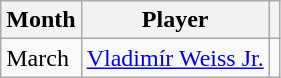<table class="wikitable" style="text-align:left">
<tr>
<th>Month</th>
<th>Player</th>
<th></th>
</tr>
<tr>
<td>March</td>
<td> <a href='#'>Vladimír Weiss Jr.</a></td>
<td></td>
</tr>
</table>
